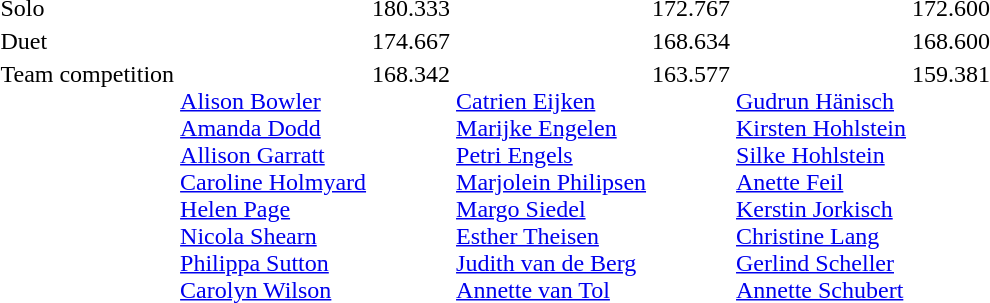<table>
<tr>
<td>Solo</td>
<td></td>
<td>180.333</td>
<td></td>
<td>172.767</td>
<td></td>
<td>172.600</td>
</tr>
<tr>
<td>Duet</td>
<td><br></td>
<td>174.667</td>
<td><br></td>
<td>168.634</td>
<td><br></td>
<td>168.600</td>
</tr>
<tr valign=top>
<td>Team competition</td>
<td><br><a href='#'>Alison Bowler</a><br><a href='#'>Amanda Dodd</a><br><a href='#'>Allison Garratt</a><br><a href='#'>Caroline Holmyard</a><br><a href='#'>Helen Page</a><br><a href='#'>Nicola Shearn</a><br><a href='#'>Philippa Sutton</a><br><a href='#'>Carolyn Wilson</a></td>
<td>168.342</td>
<td><br><a href='#'>Catrien Eijken</a><br><a href='#'>Marijke Engelen</a><br><a href='#'>Petri Engels</a><br><a href='#'>Marjolein Philipsen</a><br><a href='#'>Margo Siedel</a><br><a href='#'>Esther Theisen</a><br><a href='#'>Judith van de Berg</a><br><a href='#'>Annette van Tol</a></td>
<td>163.577</td>
<td><br><a href='#'>Gudrun Hänisch</a><br><a href='#'>Kirsten Hohlstein</a><br><a href='#'>Silke Hohlstein</a><br><a href='#'>Anette Feil</a><br><a href='#'>Kerstin Jorkisch</a><br><a href='#'>Christine Lang</a><br><a href='#'>Gerlind Scheller</a><br><a href='#'>Annette Schubert</a></td>
<td>159.381</td>
</tr>
</table>
